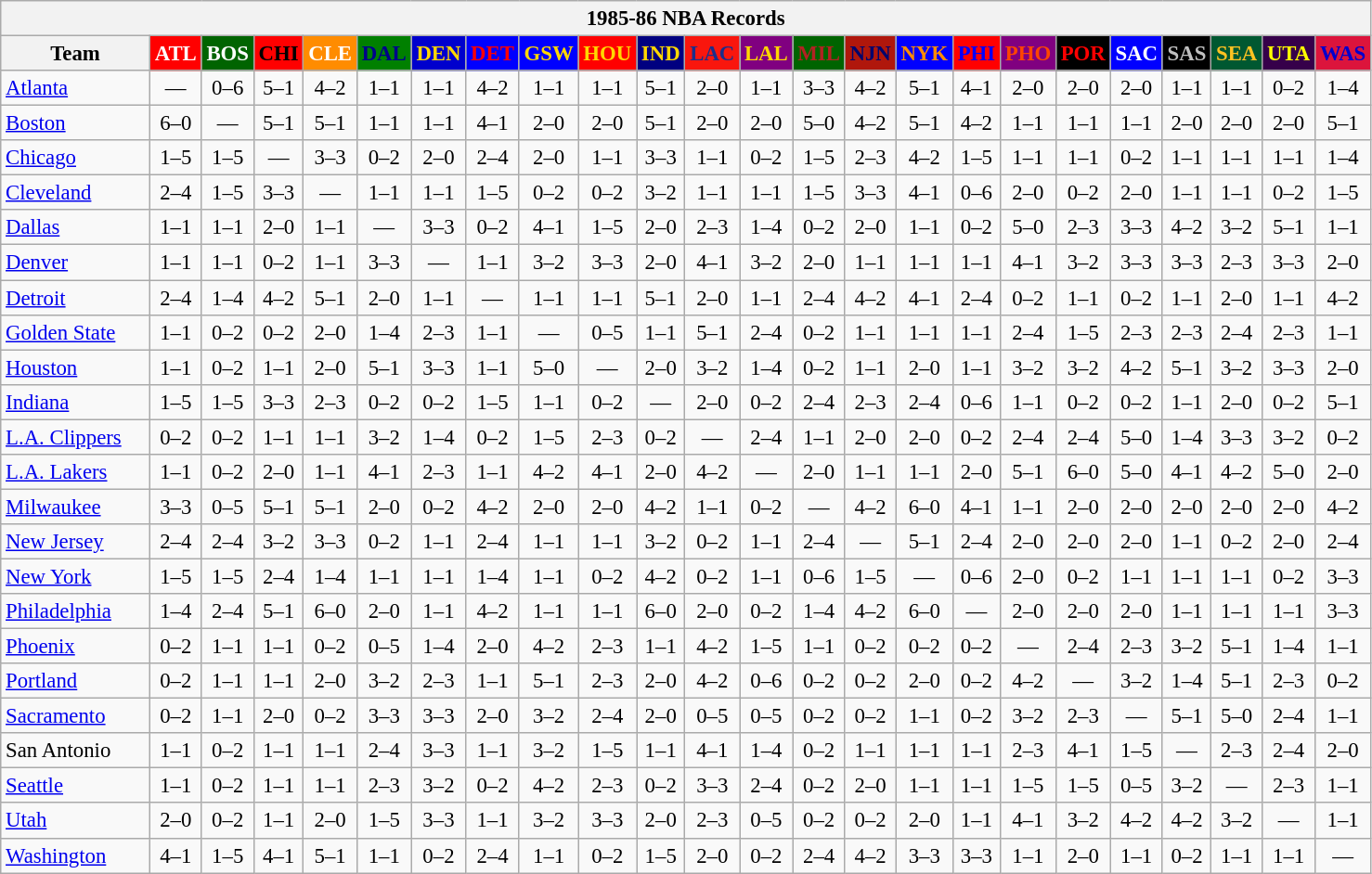<table class="wikitable" style="font-size:95%; text-align:center;">
<tr>
<th colspan=24>1985-86 NBA Records</th>
</tr>
<tr>
<th width=100>Team</th>
<th style="background:#FF0000;color:#FFFFFF;width=35">ATL</th>
<th style="background:#006400;color:#FFFFFF;width=35">BOS</th>
<th style="background:#FF0000;color:#000000;width=35">CHI</th>
<th style="background:#FF8C00;color:#FFFFFF;width=35">CLE</th>
<th style="background:#008000;color:#00008B;width=35">DAL</th>
<th style="background:#0000CD;color:#FFD700;width=35">DEN</th>
<th style="background:#0000FF;color:#FF0000;width=35">DET</th>
<th style="background:#0000FF;color:#FFD700;width=35">GSW</th>
<th style="background:#FF0000;color:#FFD700;width=35">HOU</th>
<th style="background:#000080;color:#FFD700;width=35">IND</th>
<th style="background:#F9160D;color:#1A2E8B;width=35">LAC</th>
<th style="background:#800080;color:#FFD700;width=35">LAL</th>
<th style="background:#006400;color:#B22222;width=35">MIL</th>
<th style="background:#B0170C;color:#00056D;width=35">NJN</th>
<th style="background:#0000FF;color:#FF8C00;width=35">NYK</th>
<th style="background:#FF0000;color:#0000FF;width=35">PHI</th>
<th style="background:#800080;color:#FF4500;width=35">PHO</th>
<th style="background:#000000;color:#FF0000;width=35">POR</th>
<th style="background:#0000FF;color:#FFFFFF;width=35">SAC</th>
<th style="background:#000000;color:#C0C0C0;width=35">SAS</th>
<th style="background:#005831;color:#FFC322;width=35">SEA</th>
<th style="background:#36004A;color:#FFFF00;width=35">UTA</th>
<th style="background:#DC143C;color:#0000CD;width=35">WAS</th>
</tr>
<tr>
<td style="text-align:left;"><a href='#'>Atlanta</a></td>
<td>—</td>
<td>0–6</td>
<td>5–1</td>
<td>4–2</td>
<td>1–1</td>
<td>1–1</td>
<td>4–2</td>
<td>1–1</td>
<td>1–1</td>
<td>5–1</td>
<td>2–0</td>
<td>1–1</td>
<td>3–3</td>
<td>4–2</td>
<td>5–1</td>
<td>4–1</td>
<td>2–0</td>
<td>2–0</td>
<td>2–0</td>
<td>1–1</td>
<td>1–1</td>
<td>0–2</td>
<td>1–4</td>
</tr>
<tr>
<td style="text-align:left;"><a href='#'>Boston</a></td>
<td>6–0</td>
<td>—</td>
<td>5–1</td>
<td>5–1</td>
<td>1–1</td>
<td>1–1</td>
<td>4–1</td>
<td>2–0</td>
<td>2–0</td>
<td>5–1</td>
<td>2–0</td>
<td>2–0</td>
<td>5–0</td>
<td>4–2</td>
<td>5–1</td>
<td>4–2</td>
<td>1–1</td>
<td>1–1</td>
<td>1–1</td>
<td>2–0</td>
<td>2–0</td>
<td>2–0</td>
<td>5–1</td>
</tr>
<tr>
<td style="text-align:left;"><a href='#'>Chicago</a></td>
<td>1–5</td>
<td>1–5</td>
<td>—</td>
<td>3–3</td>
<td>0–2</td>
<td>2–0</td>
<td>2–4</td>
<td>2–0</td>
<td>1–1</td>
<td>3–3</td>
<td>1–1</td>
<td>0–2</td>
<td>1–5</td>
<td>2–3</td>
<td>4–2</td>
<td>1–5</td>
<td>1–1</td>
<td>1–1</td>
<td>0–2</td>
<td>1–1</td>
<td>1–1</td>
<td>1–1</td>
<td>1–4</td>
</tr>
<tr>
<td style="text-align:left;"><a href='#'>Cleveland</a></td>
<td>2–4</td>
<td>1–5</td>
<td>3–3</td>
<td>—</td>
<td>1–1</td>
<td>1–1</td>
<td>1–5</td>
<td>0–2</td>
<td>0–2</td>
<td>3–2</td>
<td>1–1</td>
<td>1–1</td>
<td>1–5</td>
<td>3–3</td>
<td>4–1</td>
<td>0–6</td>
<td>2–0</td>
<td>0–2</td>
<td>2–0</td>
<td>1–1</td>
<td>1–1</td>
<td>0–2</td>
<td>1–5</td>
</tr>
<tr>
<td style="text-align:left;"><a href='#'>Dallas</a></td>
<td>1–1</td>
<td>1–1</td>
<td>2–0</td>
<td>1–1</td>
<td>—</td>
<td>3–3</td>
<td>0–2</td>
<td>4–1</td>
<td>1–5</td>
<td>2–0</td>
<td>2–3</td>
<td>1–4</td>
<td>0–2</td>
<td>2–0</td>
<td>1–1</td>
<td>0–2</td>
<td>5–0</td>
<td>2–3</td>
<td>3–3</td>
<td>4–2</td>
<td>3–2</td>
<td>5–1</td>
<td>1–1</td>
</tr>
<tr>
<td style="text-align:left;"><a href='#'>Denver</a></td>
<td>1–1</td>
<td>1–1</td>
<td>0–2</td>
<td>1–1</td>
<td>3–3</td>
<td>—</td>
<td>1–1</td>
<td>3–2</td>
<td>3–3</td>
<td>2–0</td>
<td>4–1</td>
<td>3–2</td>
<td>2–0</td>
<td>1–1</td>
<td>1–1</td>
<td>1–1</td>
<td>4–1</td>
<td>3–2</td>
<td>3–3</td>
<td>3–3</td>
<td>2–3</td>
<td>3–3</td>
<td>2–0</td>
</tr>
<tr>
<td style="text-align:left;"><a href='#'>Detroit</a></td>
<td>2–4</td>
<td>1–4</td>
<td>4–2</td>
<td>5–1</td>
<td>2–0</td>
<td>1–1</td>
<td>—</td>
<td>1–1</td>
<td>1–1</td>
<td>5–1</td>
<td>2–0</td>
<td>1–1</td>
<td>2–4</td>
<td>4–2</td>
<td>4–1</td>
<td>2–4</td>
<td>0–2</td>
<td>1–1</td>
<td>0–2</td>
<td>1–1</td>
<td>2–0</td>
<td>1–1</td>
<td>4–2</td>
</tr>
<tr>
<td style="text-align:left;"><a href='#'>Golden State</a></td>
<td>1–1</td>
<td>0–2</td>
<td>0–2</td>
<td>2–0</td>
<td>1–4</td>
<td>2–3</td>
<td>1–1</td>
<td>—</td>
<td>0–5</td>
<td>1–1</td>
<td>5–1</td>
<td>2–4</td>
<td>0–2</td>
<td>1–1</td>
<td>1–1</td>
<td>1–1</td>
<td>2–4</td>
<td>1–5</td>
<td>2–3</td>
<td>2–3</td>
<td>2–4</td>
<td>2–3</td>
<td>1–1</td>
</tr>
<tr>
<td style="text-align:left;"><a href='#'>Houston</a></td>
<td>1–1</td>
<td>0–2</td>
<td>1–1</td>
<td>2–0</td>
<td>5–1</td>
<td>3–3</td>
<td>1–1</td>
<td>5–0</td>
<td>—</td>
<td>2–0</td>
<td>3–2</td>
<td>1–4</td>
<td>0–2</td>
<td>1–1</td>
<td>2–0</td>
<td>1–1</td>
<td>3–2</td>
<td>3–2</td>
<td>4–2</td>
<td>5–1</td>
<td>3–2</td>
<td>3–3</td>
<td>2–0</td>
</tr>
<tr>
<td style="text-align:left;"><a href='#'>Indiana</a></td>
<td>1–5</td>
<td>1–5</td>
<td>3–3</td>
<td>2–3</td>
<td>0–2</td>
<td>0–2</td>
<td>1–5</td>
<td>1–1</td>
<td>0–2</td>
<td>—</td>
<td>2–0</td>
<td>0–2</td>
<td>2–4</td>
<td>2–3</td>
<td>2–4</td>
<td>0–6</td>
<td>1–1</td>
<td>0–2</td>
<td>0–2</td>
<td>1–1</td>
<td>2–0</td>
<td>0–2</td>
<td>5–1</td>
</tr>
<tr>
<td style="text-align:left;"><a href='#'>L.A. Clippers</a></td>
<td>0–2</td>
<td>0–2</td>
<td>1–1</td>
<td>1–1</td>
<td>3–2</td>
<td>1–4</td>
<td>0–2</td>
<td>1–5</td>
<td>2–3</td>
<td>0–2</td>
<td>—</td>
<td>2–4</td>
<td>1–1</td>
<td>2–0</td>
<td>2–0</td>
<td>0–2</td>
<td>2–4</td>
<td>2–4</td>
<td>5–0</td>
<td>1–4</td>
<td>3–3</td>
<td>3–2</td>
<td>0–2</td>
</tr>
<tr>
<td style="text-align:left;"><a href='#'>L.A. Lakers</a></td>
<td>1–1</td>
<td>0–2</td>
<td>2–0</td>
<td>1–1</td>
<td>4–1</td>
<td>2–3</td>
<td>1–1</td>
<td>4–2</td>
<td>4–1</td>
<td>2–0</td>
<td>4–2</td>
<td>—</td>
<td>2–0</td>
<td>1–1</td>
<td>1–1</td>
<td>2–0</td>
<td>5–1</td>
<td>6–0</td>
<td>5–0</td>
<td>4–1</td>
<td>4–2</td>
<td>5–0</td>
<td>2–0</td>
</tr>
<tr>
<td style="text-align:left;"><a href='#'>Milwaukee</a></td>
<td>3–3</td>
<td>0–5</td>
<td>5–1</td>
<td>5–1</td>
<td>2–0</td>
<td>0–2</td>
<td>4–2</td>
<td>2–0</td>
<td>2–0</td>
<td>4–2</td>
<td>1–1</td>
<td>0–2</td>
<td>—</td>
<td>4–2</td>
<td>6–0</td>
<td>4–1</td>
<td>1–1</td>
<td>2–0</td>
<td>2–0</td>
<td>2–0</td>
<td>2–0</td>
<td>2–0</td>
<td>4–2</td>
</tr>
<tr>
<td style="text-align:left;"><a href='#'>New Jersey</a></td>
<td>2–4</td>
<td>2–4</td>
<td>3–2</td>
<td>3–3</td>
<td>0–2</td>
<td>1–1</td>
<td>2–4</td>
<td>1–1</td>
<td>1–1</td>
<td>3–2</td>
<td>0–2</td>
<td>1–1</td>
<td>2–4</td>
<td>—</td>
<td>5–1</td>
<td>2–4</td>
<td>2–0</td>
<td>2–0</td>
<td>2–0</td>
<td>1–1</td>
<td>0–2</td>
<td>2–0</td>
<td>2–4</td>
</tr>
<tr>
<td style="text-align:left;"><a href='#'>New York</a></td>
<td>1–5</td>
<td>1–5</td>
<td>2–4</td>
<td>1–4</td>
<td>1–1</td>
<td>1–1</td>
<td>1–4</td>
<td>1–1</td>
<td>0–2</td>
<td>4–2</td>
<td>0–2</td>
<td>1–1</td>
<td>0–6</td>
<td>1–5</td>
<td>—</td>
<td>0–6</td>
<td>2–0</td>
<td>0–2</td>
<td>1–1</td>
<td>1–1</td>
<td>1–1</td>
<td>0–2</td>
<td>3–3</td>
</tr>
<tr>
<td style="text-align:left;"><a href='#'>Philadelphia</a></td>
<td>1–4</td>
<td>2–4</td>
<td>5–1</td>
<td>6–0</td>
<td>2–0</td>
<td>1–1</td>
<td>4–2</td>
<td>1–1</td>
<td>1–1</td>
<td>6–0</td>
<td>2–0</td>
<td>0–2</td>
<td>1–4</td>
<td>4–2</td>
<td>6–0</td>
<td>—</td>
<td>2–0</td>
<td>2–0</td>
<td>2–0</td>
<td>1–1</td>
<td>1–1</td>
<td>1–1</td>
<td>3–3</td>
</tr>
<tr>
<td style="text-align:left;"><a href='#'>Phoenix</a></td>
<td>0–2</td>
<td>1–1</td>
<td>1–1</td>
<td>0–2</td>
<td>0–5</td>
<td>1–4</td>
<td>2–0</td>
<td>4–2</td>
<td>2–3</td>
<td>1–1</td>
<td>4–2</td>
<td>1–5</td>
<td>1–1</td>
<td>0–2</td>
<td>0–2</td>
<td>0–2</td>
<td>—</td>
<td>2–4</td>
<td>2–3</td>
<td>3–2</td>
<td>5–1</td>
<td>1–4</td>
<td>1–1</td>
</tr>
<tr>
<td style="text-align:left;"><a href='#'>Portland</a></td>
<td>0–2</td>
<td>1–1</td>
<td>1–1</td>
<td>2–0</td>
<td>3–2</td>
<td>2–3</td>
<td>1–1</td>
<td>5–1</td>
<td>2–3</td>
<td>2–0</td>
<td>4–2</td>
<td>0–6</td>
<td>0–2</td>
<td>0–2</td>
<td>2–0</td>
<td>0–2</td>
<td>4–2</td>
<td>—</td>
<td>3–2</td>
<td>1–4</td>
<td>5–1</td>
<td>2–3</td>
<td>0–2</td>
</tr>
<tr>
<td style="text-align:left;"><a href='#'>Sacramento</a></td>
<td>0–2</td>
<td>1–1</td>
<td>2–0</td>
<td>0–2</td>
<td>3–3</td>
<td>3–3</td>
<td>2–0</td>
<td>3–2</td>
<td>2–4</td>
<td>2–0</td>
<td>0–5</td>
<td>0–5</td>
<td>0–2</td>
<td>0–2</td>
<td>1–1</td>
<td>0–2</td>
<td>3–2</td>
<td>2–3</td>
<td>—</td>
<td>5–1</td>
<td>5–0</td>
<td>2–4</td>
<td>1–1</td>
</tr>
<tr>
<td style="text-align:left;">San Antonio</td>
<td>1–1</td>
<td>0–2</td>
<td>1–1</td>
<td>1–1</td>
<td>2–4</td>
<td>3–3</td>
<td>1–1</td>
<td>3–2</td>
<td>1–5</td>
<td>1–1</td>
<td>4–1</td>
<td>1–4</td>
<td>0–2</td>
<td>1–1</td>
<td>1–1</td>
<td>1–1</td>
<td>2–3</td>
<td>4–1</td>
<td>1–5</td>
<td>—</td>
<td>2–3</td>
<td>2–4</td>
<td>2–0</td>
</tr>
<tr>
<td style="text-align:left;"><a href='#'>Seattle</a></td>
<td>1–1</td>
<td>0–2</td>
<td>1–1</td>
<td>1–1</td>
<td>2–3</td>
<td>3–2</td>
<td>0–2</td>
<td>4–2</td>
<td>2–3</td>
<td>0–2</td>
<td>3–3</td>
<td>2–4</td>
<td>0–2</td>
<td>2–0</td>
<td>1–1</td>
<td>1–1</td>
<td>1–5</td>
<td>1–5</td>
<td>0–5</td>
<td>3–2</td>
<td>—</td>
<td>2–3</td>
<td>1–1</td>
</tr>
<tr>
<td style="text-align:left;"><a href='#'>Utah</a></td>
<td>2–0</td>
<td>0–2</td>
<td>1–1</td>
<td>2–0</td>
<td>1–5</td>
<td>3–3</td>
<td>1–1</td>
<td>3–2</td>
<td>3–3</td>
<td>2–0</td>
<td>2–3</td>
<td>0–5</td>
<td>0–2</td>
<td>0–2</td>
<td>2–0</td>
<td>1–1</td>
<td>4–1</td>
<td>3–2</td>
<td>4–2</td>
<td>4–2</td>
<td>3–2</td>
<td>—</td>
<td>1–1</td>
</tr>
<tr>
<td style="text-align:left;"><a href='#'>Washington</a></td>
<td>4–1</td>
<td>1–5</td>
<td>4–1</td>
<td>5–1</td>
<td>1–1</td>
<td>0–2</td>
<td>2–4</td>
<td>1–1</td>
<td>0–2</td>
<td>1–5</td>
<td>2–0</td>
<td>0–2</td>
<td>2–4</td>
<td>4–2</td>
<td>3–3</td>
<td>3–3</td>
<td>1–1</td>
<td>2–0</td>
<td>1–1</td>
<td>0–2</td>
<td>1–1</td>
<td>1–1</td>
<td>—</td>
</tr>
</table>
